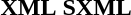<table>
<tr>
<th>XML</th>
<th>SXML</th>
</tr>
<tr valign="top">
<td></td>
<td></td>
</tr>
</table>
